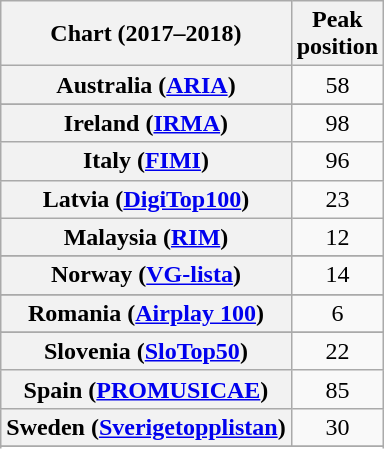<table class="wikitable plainrowheaders sortable" style="text-align:center">
<tr>
<th scope="col">Chart (2017–2018)</th>
<th scope="col">Peak<br> position</th>
</tr>
<tr>
<th scope="row">Australia (<a href='#'>ARIA</a>)</th>
<td>58</td>
</tr>
<tr>
</tr>
<tr>
</tr>
<tr>
</tr>
<tr>
</tr>
<tr>
</tr>
<tr>
</tr>
<tr>
</tr>
<tr>
</tr>
<tr>
</tr>
<tr>
</tr>
<tr>
</tr>
<tr>
</tr>
<tr>
</tr>
<tr>
<th scope="row">Ireland (<a href='#'>IRMA</a>)</th>
<td>98</td>
</tr>
<tr>
<th scope="row">Italy (<a href='#'>FIMI</a>)</th>
<td>96</td>
</tr>
<tr>
<th scope="row">Latvia (<a href='#'>DigiTop100</a>)</th>
<td>23</td>
</tr>
<tr>
<th scope="row">Malaysia (<a href='#'>RIM</a>)</th>
<td>12</td>
</tr>
<tr>
</tr>
<tr>
</tr>
<tr>
<th scope="row">Norway (<a href='#'>VG-lista</a>)</th>
<td>14</td>
</tr>
<tr>
</tr>
<tr>
<th scope="row">Romania (<a href='#'>Airplay 100</a>)</th>
<td>6</td>
</tr>
<tr>
</tr>
<tr>
<th scope="row">Slovenia (<a href='#'>SloTop50</a>)</th>
<td>22</td>
</tr>
<tr>
<th scope="row">Spain (<a href='#'>PROMUSICAE</a>)</th>
<td>85</td>
</tr>
<tr>
<th scope="row">Sweden (<a href='#'>Sverigetopplistan</a>)</th>
<td>30</td>
</tr>
<tr>
</tr>
<tr>
</tr>
<tr>
</tr>
<tr>
</tr>
</table>
